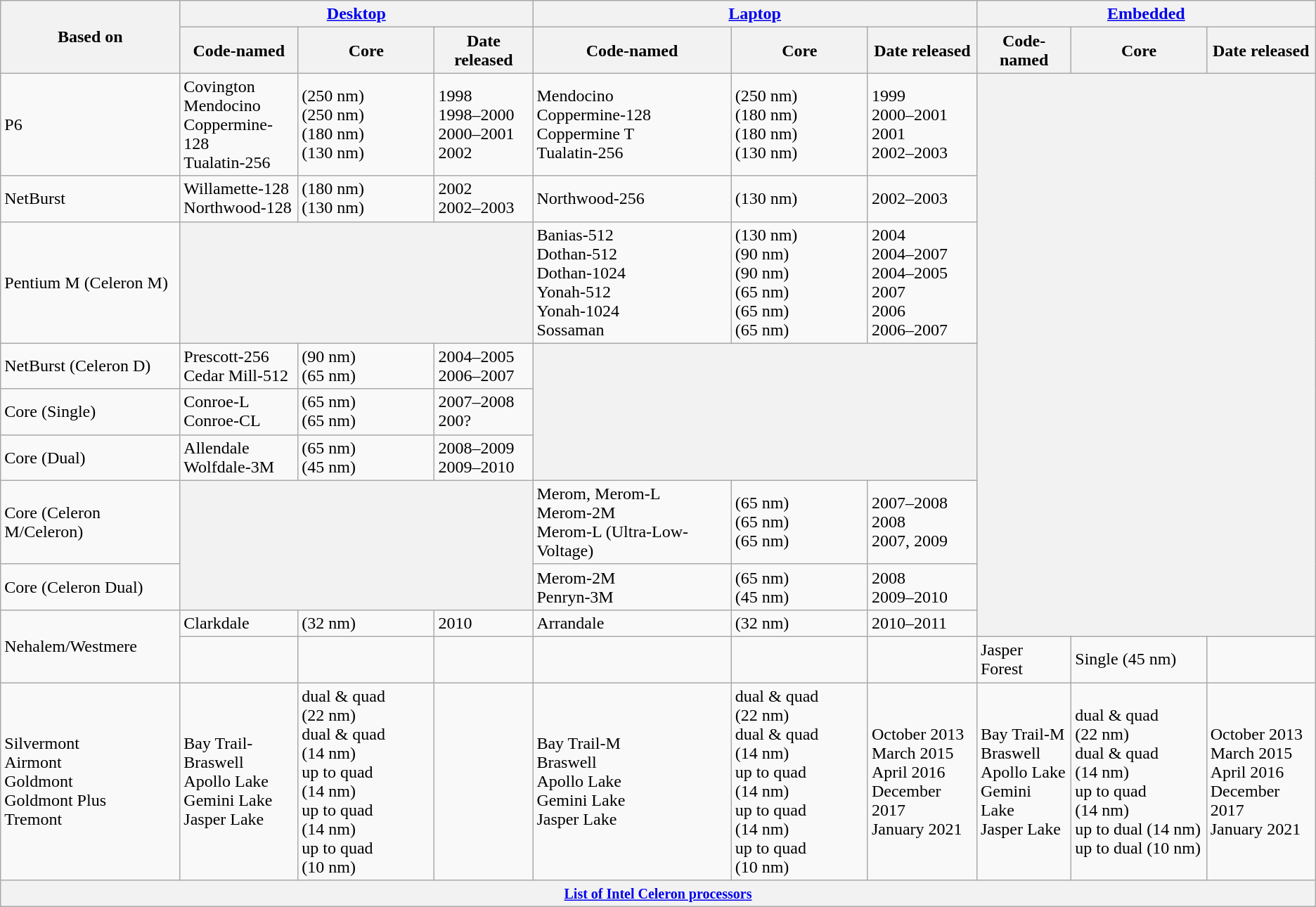<table class="wikitable" align="center">
<tr>
<th rowspan="2">Based on</th>
<th colspan="3"><a href='#'>Desktop</a></th>
<th colspan="3"><a href='#'>Laptop</a></th>
<th colspan="3"><a href='#'>Embedded</a></th>
</tr>
<tr>
<th>Code-named</th>
<th>Core</th>
<th>Date released</th>
<th>Code-named</th>
<th>Core</th>
<th>Date released</th>
<th>Code-named</th>
<th>Core</th>
<th>Date released</th>
</tr>
<tr>
<td>P6</td>
<td>Covington<br>Mendocino<br>Coppermine-128<br>Tualatin-256</td>
<td>(250 nm)<br>(250 nm)<br>(180 nm)<br>(130 nm)</td>
<td>1998<br>1998–2000<br>2000–2001<br>2002</td>
<td>Mendocino<br>Coppermine-128<br>Coppermine T<br>Tualatin-256</td>
<td>(250 nm)<br>(180 nm)<br>(180 nm)<br>(130 nm)</td>
<td>1999<br>2000–2001<br>2001<br>2002–2003</td>
<th colspan="3" rowspan="9"></th>
</tr>
<tr>
<td>NetBurst</td>
<td>Willamette-128<br>Northwood-128</td>
<td>(180 nm)<br>(130 nm)</td>
<td>2002<br>2002–2003</td>
<td>Northwood-256<br></td>
<td>(130 nm)<br></td>
<td>2002–2003<br></td>
</tr>
<tr>
<td>Pentium M (Celeron M)</td>
<th colspan="3"></th>
<td>Banias-512<br>Dothan-512<br>Dothan-1024<br>Yonah-512<br>Yonah-1024<br>Sossaman</td>
<td>(130 nm)<br>(90 nm)<br>(90 nm)<br>(65 nm)<br>(65 nm)<br>(65 nm)</td>
<td>2004<br>2004–2007<br>2004–2005<br>2007<br>2006<br>2006–2007</td>
</tr>
<tr>
<td>NetBurst (Celeron D)</td>
<td>Prescott-256<br>Cedar Mill-512</td>
<td>(90 nm)<br>(65 nm)</td>
<td>2004–2005<br>2006–2007</td>
<th colspan="3" rowspan="3"></th>
</tr>
<tr>
<td>Core (Single)</td>
<td>Conroe-L<br>Conroe-CL</td>
<td>(65 nm)<br>(65 nm)</td>
<td>2007–2008<br>200?</td>
</tr>
<tr>
<td>Core (Dual)</td>
<td>Allendale<br>Wolfdale-3M</td>
<td>(65 nm)<br>(45 nm)</td>
<td>2008–2009<br>2009–2010</td>
</tr>
<tr>
<td>Core (Celeron M/Celeron)</td>
<th colspan="3" rowspan="2"></th>
<td>Merom, Merom-L<br>Merom-2M<br>Merom-L (Ultra-Low-Voltage)</td>
<td>(65 nm)<br>(65 nm)<br>(65 nm)</td>
<td>2007–2008<br>2008<br>2007, 2009</td>
</tr>
<tr>
<td>Core (Celeron Dual)</td>
<td>Merom-2M<br>Penryn-3M</td>
<td>(65 nm)<br>(45 nm)</td>
<td>2008<br>2009–2010</td>
</tr>
<tr>
<td rowspan="2">Nehalem/Westmere</td>
<td>Clarkdale</td>
<td>(32 nm)</td>
<td>2010</td>
<td>Arrandale</td>
<td>(32 nm)</td>
<td>2010–2011</td>
</tr>
<tr>
<td></td>
<td></td>
<td></td>
<td></td>
<td></td>
<td></td>
<td>Jasper Forest</td>
<td>Single (45 nm)</td>
<td></td>
</tr>
<tr>
<td>Silvermont<br>Airmont<br>Goldmont<br>Goldmont Plus<br>Tremont</td>
<td>Bay Trail-<br>Braswell<br>Apollo Lake<br>Gemini Lake<br>Jasper Lake</td>
<td>dual & quad (22 nm)<br>dual & quad (14 nm)<br>up to quad (14 nm)<br>up to quad (14 nm)<br>up to quad (10 nm)</td>
<td></td>
<td>Bay Trail-M<br>Braswell<br>Apollo Lake<br>Gemini Lake<br>Jasper Lake</td>
<td>dual & quad (22 nm)<br>dual & quad (14 nm)<br>up to quad (14 nm)<br>up to quad (14 nm)<br>up to quad (10 nm)</td>
<td>October 2013<br>March 2015<br>April 2016<br>December 2017<br>January 2021</td>
<td>Bay Trail-M<br>Braswell<br>Apollo Lake<br>Gemini Lake<br>Jasper Lake</td>
<td>dual & quad (22 nm)<br>dual & quad (14 nm)<br>up to quad (14 nm)<br>up to dual (14 nm)<br>up to dual (10 nm)</td>
<td>October 2013<br>March 2015<br>April 2016<br>December 2017<br>January 2021</td>
</tr>
<tr>
<th colspan="10"><small><a href='#'>List of Intel Celeron processors</a></small></th>
</tr>
</table>
